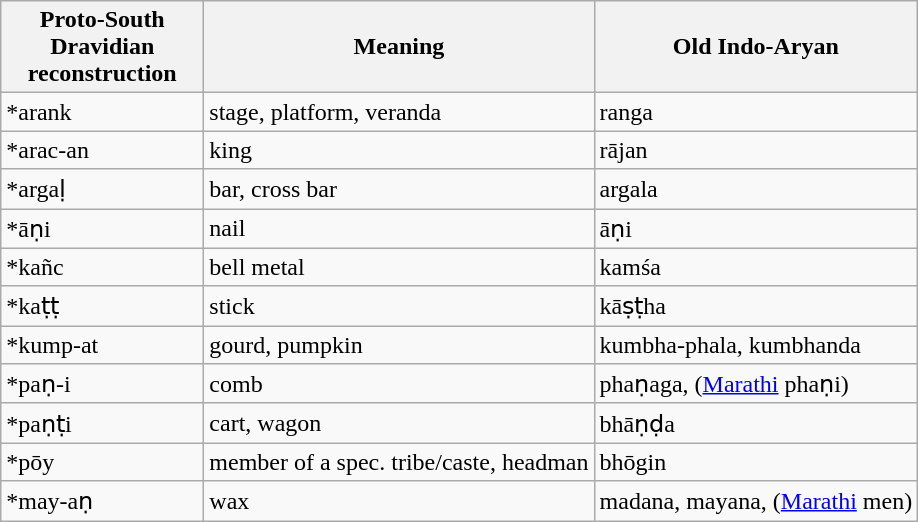<table class="wikitable">
<tr>
<th>Proto-South Dravidian reconstruction</th>
<th>Meaning</th>
<th>Old Indo-Aryan</th>
</tr>
<tr>
<td style="width:08em">*arank</td>
<td>stage, platform, veranda</td>
<td>ranga</td>
</tr>
<tr>
<td>*arac-an</td>
<td>king</td>
<td>rājan</td>
</tr>
<tr>
<td>*argaḷ</td>
<td>bar, cross bar</td>
<td>argala</td>
</tr>
<tr>
<td>*āṇi</td>
<td>nail</td>
<td>āṇi</td>
</tr>
<tr>
<td>*kañc</td>
<td>bell metal</td>
<td>kamśa</td>
</tr>
<tr>
<td>*kaṭṭ</td>
<td>stick</td>
<td>kāṣṭha</td>
</tr>
<tr>
<td>*kump-at</td>
<td>gourd, pumpkin</td>
<td>kumbha-phala, kumbhanda</td>
</tr>
<tr>
<td>*paṇ-i</td>
<td>comb</td>
<td>phaṇaga, (<a href='#'>Marathi</a> phaṇi)</td>
</tr>
<tr>
<td>*paṇṭi</td>
<td>cart, wagon</td>
<td>bhāṇḍa</td>
</tr>
<tr>
<td>*pōy</td>
<td>member of a spec. tribe/caste, headman</td>
<td>bhōgin</td>
</tr>
<tr>
<td>*may-aṇ</td>
<td>wax</td>
<td>madana, mayana, (<a href='#'>Marathi</a> men)</td>
</tr>
</table>
